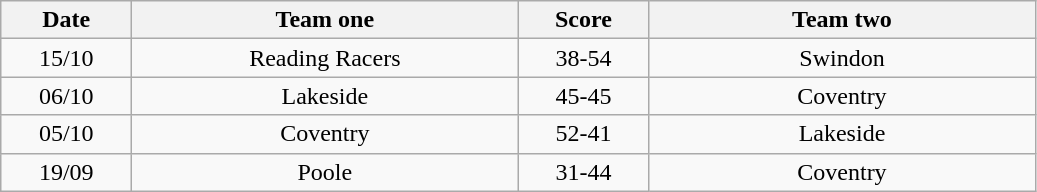<table class="wikitable" style="text-align: center">
<tr>
<th width=80>Date</th>
<th width=250>Team one</th>
<th width=80>Score</th>
<th width=250>Team two</th>
</tr>
<tr>
<td>15/10</td>
<td>Reading Racers</td>
<td>38-54</td>
<td>Swindon</td>
</tr>
<tr>
<td>06/10</td>
<td>Lakeside</td>
<td>45-45</td>
<td>Coventry</td>
</tr>
<tr>
<td>05/10</td>
<td>Coventry</td>
<td>52-41</td>
<td>Lakeside</td>
</tr>
<tr>
<td>19/09</td>
<td>Poole</td>
<td>31-44</td>
<td>Coventry</td>
</tr>
</table>
